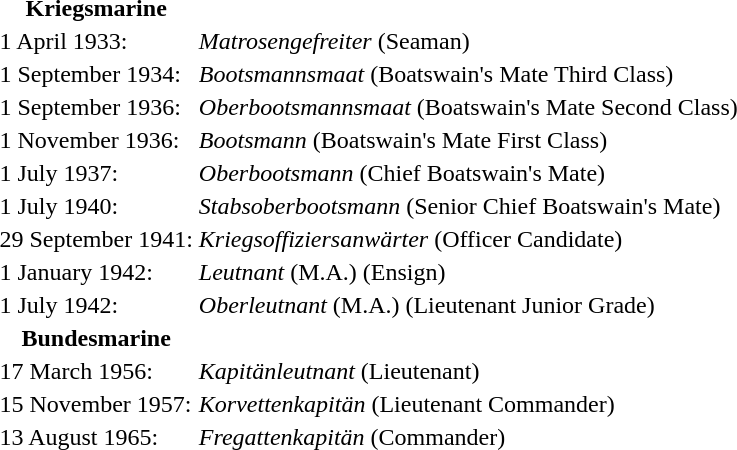<table style="background: transparent;">
<tr>
<th>Kriegsmarine</th>
</tr>
<tr>
<td>1 April 1933:</td>
<td><em>Matrosengefreiter</em> (Seaman)</td>
</tr>
<tr>
<td>1 September 1934:</td>
<td><em>Bootsmannsmaat</em> (Boatswain's Mate Third Class)</td>
</tr>
<tr>
<td>1 September 1936:</td>
<td><em>Oberbootsmannsmaat</em> (Boatswain's Mate Second Class)</td>
</tr>
<tr>
<td>1 November 1936:</td>
<td><em>Bootsmann</em> (Boatswain's Mate First Class)</td>
</tr>
<tr>
<td>1 July 1937:</td>
<td><em>Oberbootsmann</em> (Chief Boatswain's Mate)</td>
</tr>
<tr>
<td>1 July 1940:</td>
<td><em>Stabsoberbootsmann</em> (Senior Chief Boatswain's Mate)</td>
</tr>
<tr>
<td>29 September 1941:</td>
<td><em>Kriegsoffiziersanwärter</em> (Officer Candidate)</td>
</tr>
<tr>
<td>1 January 1942:</td>
<td><em>Leutnant</em> (M.A.) (Ensign)</td>
</tr>
<tr>
<td>1 July 1942:</td>
<td><em>Oberleutnant</em> (M.A.) (Lieutenant Junior Grade)</td>
</tr>
<tr>
<th>Bundesmarine</th>
</tr>
<tr>
<td>17 March 1956:</td>
<td><em>Kapitänleutnant</em> (Lieutenant)</td>
</tr>
<tr>
<td>15 November 1957:</td>
<td><em>Korvettenkapitän</em> (Lieutenant Commander)</td>
</tr>
<tr>
<td>13 August 1965:</td>
<td><em>Fregattenkapitän</em> (Commander)</td>
</tr>
</table>
